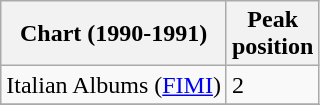<table class="wikitable plainrowheaders">
<tr>
<th>Chart (1990-1991)</th>
<th>Peak<br>position</th>
</tr>
<tr>
<td>Italian Albums (<a href='#'>FIMI</a>)</td>
<td>2</td>
</tr>
<tr>
</tr>
</table>
